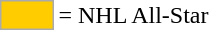<table>
<tr>
<td style="background-color:#FFCC00; border:1px solid #aaaaaa; width:2em;"></td>
<td>= NHL All-Star</td>
<td></td>
</tr>
</table>
